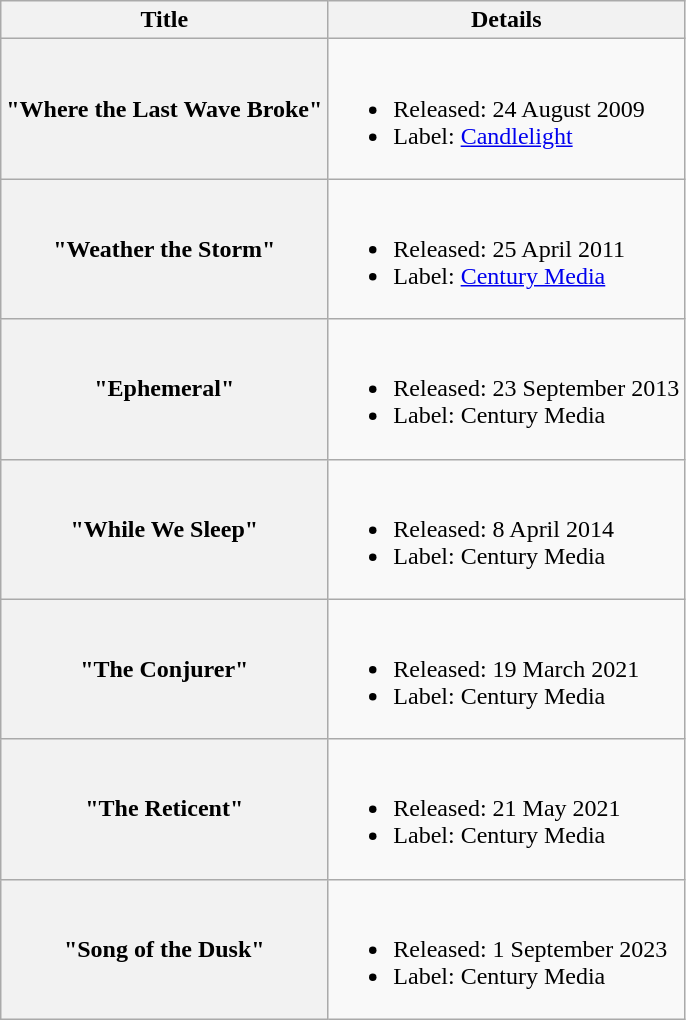<table class="wikitable plainrowheaders"  style="text-align:left;">
<tr>
<th>Title</th>
<th>Details</th>
</tr>
<tr>
<th scope="row">"Where the Last Wave Broke"</th>
<td><br><ul><li>Released: 24 August 2009</li><li>Label: <a href='#'>Candlelight</a></li></ul></td>
</tr>
<tr>
<th scope="row">"Weather the Storm"</th>
<td><br><ul><li>Released: 25 April 2011</li><li>Label: <a href='#'>Century Media</a></li></ul></td>
</tr>
<tr>
<th scope="row">"Ephemeral"</th>
<td><br><ul><li>Released: 23 September 2013</li><li>Label: Century Media</li></ul></td>
</tr>
<tr>
<th scope="row">"While We Sleep"</th>
<td><br><ul><li>Released: 8 April 2014</li><li>Label: Century Media</li></ul></td>
</tr>
<tr>
<th scope="row">"The Conjurer"</th>
<td><br><ul><li>Released: 19 March 2021</li><li>Label: Century Media</li></ul></td>
</tr>
<tr>
<th scope="row">"The Reticent"</th>
<td><br><ul><li>Released: 21 May 2021</li><li>Label: Century Media</li></ul></td>
</tr>
<tr>
<th scope="row">"Song of the Dusk"</th>
<td><br><ul><li>Released: 1 September 2023</li><li>Label: Century Media</li></ul></td>
</tr>
</table>
